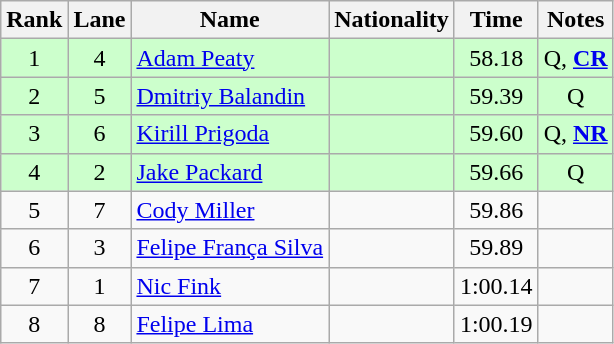<table class="wikitable sortable" style="text-align:center">
<tr>
<th>Rank</th>
<th>Lane</th>
<th>Name</th>
<th>Nationality</th>
<th>Time</th>
<th>Notes</th>
</tr>
<tr bgcolor=ccffcc>
<td>1</td>
<td>4</td>
<td align=left><a href='#'>Adam Peaty</a></td>
<td align=left></td>
<td>58.18</td>
<td>Q, <strong><a href='#'>CR</a></strong></td>
</tr>
<tr bgcolor=ccffcc>
<td>2</td>
<td>5</td>
<td align=left><a href='#'>Dmitriy Balandin</a></td>
<td align=left></td>
<td>59.39</td>
<td>Q</td>
</tr>
<tr bgcolor=ccffcc>
<td>3</td>
<td>6</td>
<td align=left><a href='#'>Kirill Prigoda</a></td>
<td align=left></td>
<td>59.60</td>
<td>Q, <strong><a href='#'>NR</a></strong></td>
</tr>
<tr bgcolor=ccffcc>
<td>4</td>
<td>2</td>
<td align=left><a href='#'>Jake Packard</a></td>
<td align=left></td>
<td>59.66</td>
<td>Q</td>
</tr>
<tr>
<td>5</td>
<td>7</td>
<td align=left><a href='#'>Cody Miller</a></td>
<td align=left></td>
<td>59.86</td>
<td></td>
</tr>
<tr>
<td>6</td>
<td>3</td>
<td align=left><a href='#'>Felipe França Silva</a></td>
<td align=left></td>
<td>59.89</td>
<td></td>
</tr>
<tr>
<td>7</td>
<td>1</td>
<td align=left><a href='#'>Nic Fink</a></td>
<td align=left></td>
<td>1:00.14</td>
<td></td>
</tr>
<tr>
<td>8</td>
<td>8</td>
<td align=left><a href='#'>Felipe Lima</a></td>
<td align=left></td>
<td>1:00.19</td>
<td></td>
</tr>
</table>
